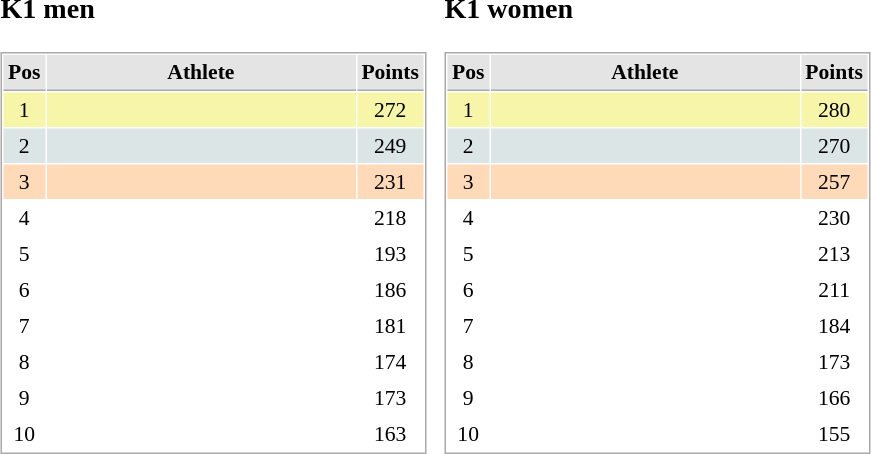<table border="0" cellspacing="10">
<tr>
<td><br><h3>K1 men</h3><table cellspacing="1" cellpadding="3" style="border:1px solid #AAAAAA;font-size:90%">
<tr bgcolor="#E4E4E4">
<th style="border-bottom:1px solid #AAAAAA" width=10>Pos</th>
<th style="border-bottom:1px solid #AAAAAA" width=200>Athlete</th>
<th style="border-bottom:1px solid #AAAAAA" width=20>Points</th>
</tr>
<tr align="center"  bgcolor="#F7F6A8">
<td>1</td>
<td align="left"></td>
<td>272</td>
</tr>
<tr align="center"  bgcolor="#DCE5E5">
<td>2</td>
<td align="left"></td>
<td>249</td>
</tr>
<tr align="center" bgcolor="#FFDAB9">
<td>3</td>
<td align="left"></td>
<td>231</td>
</tr>
<tr align="center">
<td>4</td>
<td align="left"></td>
<td>218</td>
</tr>
<tr align="center">
<td>5</td>
<td align="left"></td>
<td>193</td>
</tr>
<tr align="center">
<td>6</td>
<td align="left"></td>
<td>186</td>
</tr>
<tr align="center">
<td>7</td>
<td align="left"></td>
<td>181</td>
</tr>
<tr align="center">
<td>8</td>
<td align="left"></td>
<td>174</td>
</tr>
<tr align="center">
<td>9</td>
<td align="left"></td>
<td>173</td>
</tr>
<tr align="center">
<td>10</td>
<td align="left"></td>
<td>163</td>
</tr>
</table>
</td>
<td><br><h3>K1 women</h3><table cellspacing="1" cellpadding="3" style="border:1px solid #AAAAAA;font-size:90%">
<tr bgcolor="#E4E4E4">
<th style="border-bottom:1px solid #AAAAAA" width=10>Pos</th>
<th style="border-bottom:1px solid #AAAAAA" width=200>Athlete</th>
<th style="border-bottom:1px solid #AAAAAA" width=20>Points</th>
</tr>
<tr align="center"  bgcolor="#F7F6A8">
<td>1</td>
<td align="left"></td>
<td>280</td>
</tr>
<tr align="center"  bgcolor="#DCE5E5">
<td>2</td>
<td align="left"></td>
<td>270</td>
</tr>
<tr align="center" bgcolor="#FFDAB9">
<td>3</td>
<td align="left"></td>
<td>257</td>
</tr>
<tr align="center">
<td>4</td>
<td align="left"></td>
<td>230</td>
</tr>
<tr align="center">
<td>5</td>
<td align="left"></td>
<td>213</td>
</tr>
<tr align="center">
<td>6</td>
<td align="left"></td>
<td>211</td>
</tr>
<tr align="center">
<td>7</td>
<td align="left"></td>
<td>184</td>
</tr>
<tr align="center">
<td>8</td>
<td align="left"></td>
<td>173</td>
</tr>
<tr align="center">
<td>9</td>
<td align="left"></td>
<td>166</td>
</tr>
<tr align="center">
<td>10</td>
<td align="left"></td>
<td>155</td>
</tr>
</table>
</td>
</tr>
</table>
